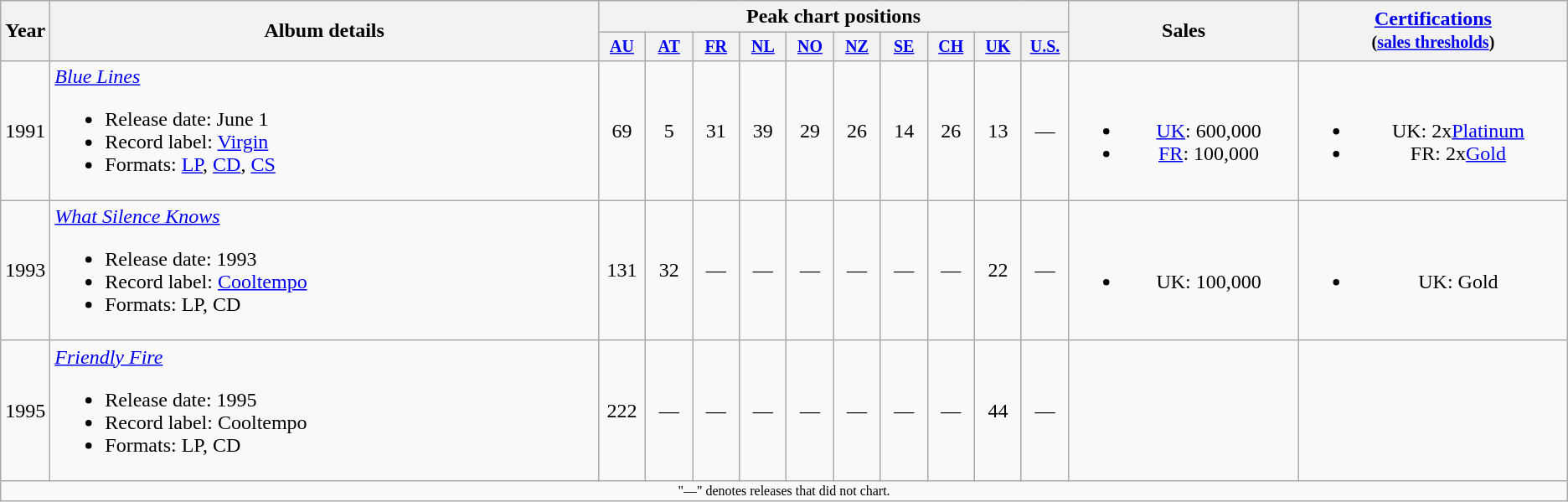<table class="wikitable" style="text-align:center;">
<tr>
<th style=width:1% rowspan=2>Year</th>
<th style=width:35% rowspan=2>Album details</th>
<th colspan=10>Peak chart positions</th>
<th rowspan=2>Sales</th>
<th rowspan=2><a href='#'>Certifications</a><br><small>(<a href='#'>sales thresholds</a>)</small></th>
</tr>
<tr style=font-size:smaller>
<th width=3%><a href='#'>AU</a><br></th>
<th width=3%><a href='#'>AT</a><br></th>
<th width=3%><a href='#'>FR</a><br></th>
<th width=3%><a href='#'>NL</a><br></th>
<th width=3%><a href='#'>NO</a> <br></th>
<th width=3%><a href='#'>NZ</a><br></th>
<th width=3%><a href='#'>SE</a><br></th>
<th width=3%><a href='#'>CH</a><br></th>
<th width=3%><a href='#'>UK</a><br></th>
<th width=3%><a href='#'>U.S.</a><br></th>
</tr>
<tr>
<td>1991</td>
<td align=left><em><a href='#'>Blue Lines</a></em> <br><ul><li>Release date: June 1</li><li>Record label: <a href='#'>Virgin</a> </li><li>Formats: <a href='#'>LP</a>, <a href='#'>CD</a>, <a href='#'>CS</a></li></ul></td>
<td>69</td>
<td>5</td>
<td>31</td>
<td>39</td>
<td>29</td>
<td>26</td>
<td>14</td>
<td>26</td>
<td>13</td>
<td>—</td>
<td><br><ul><li><a href='#'>UK</a>: 600,000</li><li><a href='#'>FR</a>: 100,000</li></ul></td>
<td><br><ul><li>UK: 2x<a href='#'>Platinum</a></li><li>FR: 2x<a href='#'>Gold</a></li></ul></td>
</tr>
<tr>
<td>1993</td>
<td align=left><em><a href='#'>What Silence Knows</a></em><br><ul><li>Release date: 1993</li><li>Record label: <a href='#'>Cooltempo</a></li><li>Formats: LP, CD</li></ul></td>
<td>131</td>
<td>32</td>
<td>—</td>
<td>—</td>
<td>—</td>
<td>—</td>
<td>—</td>
<td>—</td>
<td>22</td>
<td>—</td>
<td><br><ul><li>UK: 100,000</li></ul></td>
<td><br><ul><li>UK: Gold</li></ul></td>
</tr>
<tr>
<td>1995</td>
<td align=left><em><a href='#'>Friendly Fire</a></em><br><ul><li>Release date: 1995</li><li>Record label: Cooltempo</li><li>Formats: LP, CD</li></ul></td>
<td>222</td>
<td>—</td>
<td>—</td>
<td>—</td>
<td>—</td>
<td>—</td>
<td>—</td>
<td>—</td>
<td>44</td>
<td>—</td>
<td></td>
<td></td>
</tr>
<tr>
<td colspan=14 style="text-align:center; font-size:8pt;">"—" denotes releases that did not chart.</td>
</tr>
</table>
